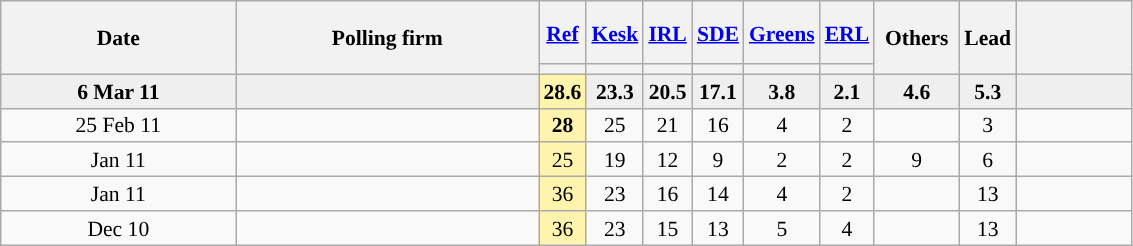<table class="wikitable" style="text-align:center; font-size:90%; line-height:16px;">
<tr style="height:42px;">
<th rowspan="2" style="width:150px;">Date</th>
<th rowspan="2" style="width:195px;">Polling firm</th>
<th><a href='#'><span>Ref</span></a></th>
<th><a href='#'><span>Kesk</span></a></th>
<th><a href='#'><span>IRL</span></a></th>
<th><a href='#'><span>SDE</span></a></th>
<th><a href='#'><span>Greens</span></a></th>
<th><a href='#'><span>ERL</span></a></th>
<th rowspan="2" style="width:50px;">Others</th>
<th rowspan="2" style="width:20px;">Lead</th>
<th rowspan="2" style="width:70px;"></th>
</tr>
<tr>
<th style="color:inherit;background:"></th>
<th style="color:inherit;background:"></th>
<th style="color:inherit;background:"></th>
<th style="color:inherit;background:"></th>
<th style="color:inherit;background:"></th>
<th style="color:inherit;background:"></th>
</tr>
<tr style="background:#EFEFEF; font-weight:bold;">
<td>6 Mar 11</td>
<td></td>
<td style="background:#FEF4AE">28.6</td>
<td>23.3</td>
<td>20.5</td>
<td>17.1</td>
<td>3.8</td>
<td>2.1</td>
<td>4.6</td>
<td style="background:">5.3</td>
<td></td>
</tr>
<tr>
<td>25 Feb 11</td>
<td></td>
<td style="background:#FEF4AE"><strong>28</strong></td>
<td>25</td>
<td>21</td>
<td>16</td>
<td>4</td>
<td>2</td>
<td></td>
<td style="background:">3</td>
<td></td>
</tr>
<tr>
<td>Jan 11</td>
<td></td>
<td style="background:#FEF4AE">25</td>
<td>19</td>
<td>12</td>
<td>9</td>
<td>2</td>
<td>2</td>
<td>9</td>
<td style="background:">6</td>
<td></td>
</tr>
<tr>
<td>Jan 11</td>
<td></td>
<td style="background:#FEF4AE">36</td>
<td>23</td>
<td>16</td>
<td>14</td>
<td>4</td>
<td>2</td>
<td></td>
<td style="background:">13</td>
<td></td>
</tr>
<tr>
<td>Dec 10</td>
<td></td>
<td style="background:#FEF4AE">36</td>
<td>23</td>
<td>15</td>
<td>13</td>
<td>5</td>
<td>4</td>
<td></td>
<td style="background:">13</td>
<td></td>
</tr>
</table>
